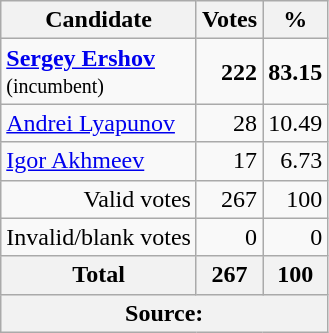<table class="wikitable" style="text-align:right">
<tr>
<th>Candidate</th>
<th>Votes</th>
<th>%</th>
</tr>
<tr>
<td align="left"><strong><a href='#'>Sergey Ershov</a></strong><br><small>(incumbent)</small></td>
<td><strong>222</strong></td>
<td><strong>83.15</strong></td>
</tr>
<tr>
<td align="left"><a href='#'>Andrei Lyapunov</a></td>
<td>28</td>
<td>10.49</td>
</tr>
<tr>
<td align="left"><a href='#'>Igor Akhmeev</a></td>
<td>17</td>
<td>6.73</td>
</tr>
<tr>
<td>Valid votes</td>
<td>267</td>
<td>100</td>
</tr>
<tr>
<td>Invalid/blank votes</td>
<td>0</td>
<td>0</td>
</tr>
<tr>
<th>Total</th>
<th>267</th>
<th>100</th>
</tr>
<tr>
<th colspan="3">Source: </th>
</tr>
</table>
